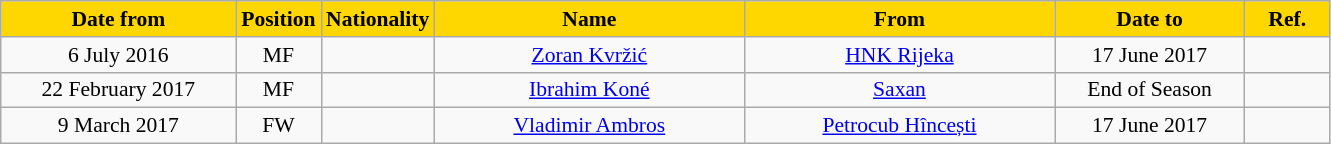<table class="wikitable" style="text-align:center; font-size:90%; ">
<tr>
<th style="background:gold; color:black; width:150px;">Date from</th>
<th style="background:gold; color:black; width:50px;">Position</th>
<th style="background:gold; color:black; width:50px;">Nationality</th>
<th style="background:gold; color:black; width:200px;">Name</th>
<th style="background:gold; color:black; width:200px;">From</th>
<th style="background:gold; color:black; width:120px;">Date to</th>
<th style="background:gold; color:black; width:50px;">Ref.</th>
</tr>
<tr>
<td>6 July 2016</td>
<td>MF</td>
<td></td>
<td><a href='#'>Zoran Kvržić</a></td>
<td><a href='#'>HNK Rijeka</a></td>
<td>17 June 2017</td>
<td></td>
</tr>
<tr>
<td>22 February 2017</td>
<td>MF</td>
<td></td>
<td><a href='#'>Ibrahim Koné</a></td>
<td><a href='#'>Saxan</a></td>
<td>End of Season</td>
<td></td>
</tr>
<tr>
<td>9 March 2017</td>
<td>FW</td>
<td></td>
<td><a href='#'>Vladimir Ambros</a></td>
<td><a href='#'>Petrocub Hîncești</a></td>
<td>17 June 2017</td>
<td></td>
</tr>
</table>
